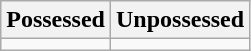<table class="wikitable">
<tr>
<th>Possessed</th>
<th>Unpossessed</th>
</tr>
<tr>
<td></td>
<td></td>
</tr>
</table>
